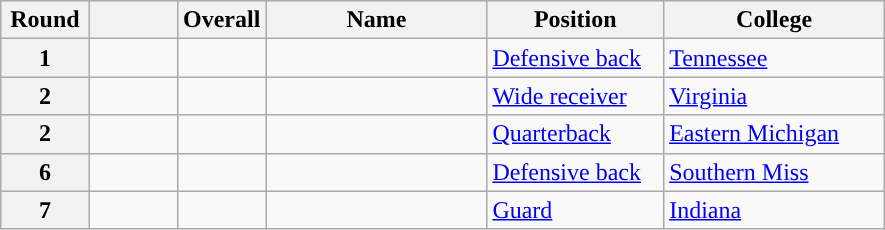<table class="wikitable sortable">
<tr>
<th scope="col" style="width: 10%;">Round</th>
<th scope="col" style="width: 10%;"></th>
<th scope="col" style="width: 10%;">Overall</th>
<th scope="col" style="width: 25%;">Name</th>
<th scope="col" style="width: 20%;">Position</th>
<th scope="col" style="width: 25%;">College</th>
</tr>
<tr>
<th scope="row">1</th>
<td></td>
<td></td>
<td></td>
<td><a href='#'>Defensive back</a></td>
<td><a href='#'>Tennessee</a></td>
</tr>
<tr>
<th scope="row">2</th>
<td></td>
<td></td>
<td></td>
<td><a href='#'>Wide receiver</a></td>
<td><a href='#'>Virginia</a></td>
</tr>
<tr>
<th scope="row">2</th>
<td></td>
<td></td>
<td></td>
<td><a href='#'>Quarterback</a></td>
<td><a href='#'>Eastern Michigan</a></td>
</tr>
<tr>
<th scope="row">6</th>
<td></td>
<td></td>
<td></td>
<td><a href='#'>Defensive back</a></td>
<td><a href='#'>Southern Miss</a></td>
</tr>
<tr>
<th scope="row">7</th>
<td></td>
<td></td>
<td></td>
<td><a href='#'>Guard</a></td>
<td><a href='#'>Indiana</a></td>
</tr>
</table>
